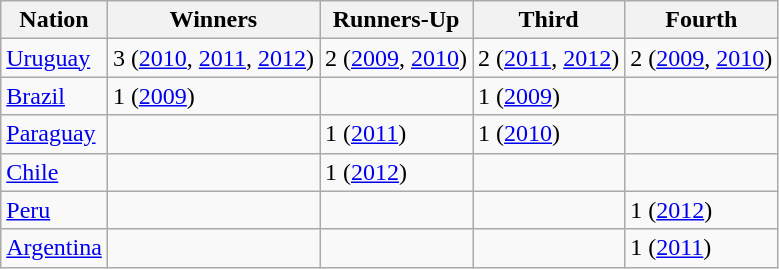<table class="wikitable">
<tr align=left>
<th>Nation</th>
<th>Winners</th>
<th>Runners-Up</th>
<th>Third</th>
<th>Fourth</th>
</tr>
<tr>
<td> <a href='#'>Uruguay</a></td>
<td>3 (<a href='#'>2010</a>, <a href='#'>2011</a>, <a href='#'>2012</a>)</td>
<td>2 (<a href='#'>2009</a>, <a href='#'>2010</a>)</td>
<td>2 (<a href='#'>2011</a>, <a href='#'>2012</a>)</td>
<td>2 (<a href='#'>2009</a>, <a href='#'>2010</a>)</td>
</tr>
<tr>
<td> <a href='#'>Brazil</a></td>
<td>1 (<a href='#'>2009</a>)</td>
<td></td>
<td>1 (<a href='#'>2009</a>)</td>
<td></td>
</tr>
<tr>
<td> <a href='#'>Paraguay</a></td>
<td></td>
<td>1 (<a href='#'>2011</a>)</td>
<td>1 (<a href='#'>2010</a>)</td>
<td></td>
</tr>
<tr>
<td> <a href='#'>Chile</a></td>
<td></td>
<td>1 (<a href='#'>2012</a>)</td>
<td></td>
<td></td>
</tr>
<tr>
<td> <a href='#'>Peru</a></td>
<td></td>
<td></td>
<td></td>
<td>1 (<a href='#'>2012</a>)</td>
</tr>
<tr>
<td> <a href='#'>Argentina</a></td>
<td></td>
<td></td>
<td></td>
<td>1 (<a href='#'>2011</a>)</td>
</tr>
</table>
